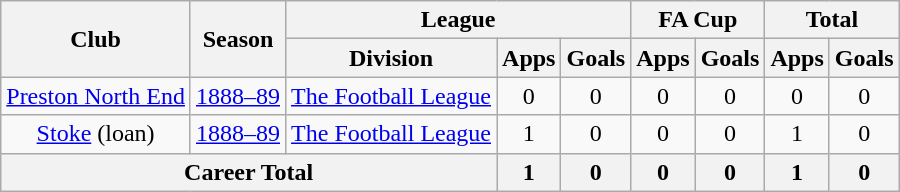<table class="wikitable" style="text-align: center;">
<tr>
<th rowspan="2">Club</th>
<th rowspan="2">Season</th>
<th colspan="3">League</th>
<th colspan="2">FA Cup</th>
<th colspan="2">Total</th>
</tr>
<tr>
<th>Division</th>
<th>Apps</th>
<th>Goals</th>
<th>Apps</th>
<th>Goals</th>
<th>Apps</th>
<th>Goals</th>
</tr>
<tr>
<td><a href='#'>Preston North End</a></td>
<td><a href='#'>1888–89</a></td>
<td><a href='#'>The Football League</a></td>
<td>0</td>
<td>0</td>
<td>0</td>
<td>0</td>
<td>0</td>
<td>0</td>
</tr>
<tr>
<td><a href='#'>Stoke</a> (loan)</td>
<td><a href='#'>1888–89</a></td>
<td><a href='#'>The Football League</a></td>
<td>1</td>
<td>0</td>
<td>0</td>
<td>0</td>
<td>1</td>
<td>0</td>
</tr>
<tr>
<th colspan=3>Career Total</th>
<th>1</th>
<th>0</th>
<th>0</th>
<th>0</th>
<th>1</th>
<th>0</th>
</tr>
</table>
